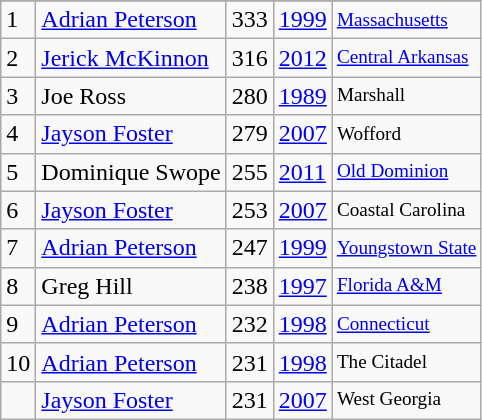<table class="wikitable">
<tr>
</tr>
<tr>
<td>1</td>
<td><a href='#'>Adrian Peterson</a></td>
<td>333</td>
<td><a href='#'>1999</a></td>
<td style="font-size:80%;"><a href='#'>Massachusetts</a></td>
</tr>
<tr>
<td>2</td>
<td><a href='#'>Jerick McKinnon</a></td>
<td>316</td>
<td><a href='#'>2012</a></td>
<td style="font-size:80%;"><a href='#'>Central Arkansas</a></td>
</tr>
<tr>
<td>3</td>
<td>Joe Ross</td>
<td>280</td>
<td><a href='#'>1989</a></td>
<td style="font-size:80%;">Marshall</td>
</tr>
<tr>
<td>4</td>
<td><a href='#'>Jayson Foster</a></td>
<td>279</td>
<td><a href='#'>2007</a></td>
<td style="font-size:80%;">Wofford</td>
</tr>
<tr>
<td>5</td>
<td>Dominique Swope</td>
<td>255</td>
<td><a href='#'>2011</a></td>
<td style="font-size:80%;"><a href='#'>Old Dominion</a></td>
</tr>
<tr>
<td>6</td>
<td><a href='#'>Jayson Foster</a></td>
<td>253</td>
<td><a href='#'>2007</a></td>
<td style="font-size:80%;">Coastal Carolina</td>
</tr>
<tr>
<td>7</td>
<td><a href='#'>Adrian Peterson</a></td>
<td>247</td>
<td><a href='#'>1999</a></td>
<td style="font-size:80%;"><a href='#'>Youngstown State</a></td>
</tr>
<tr>
<td>8</td>
<td>Greg Hill</td>
<td>238</td>
<td><a href='#'>1997</a></td>
<td style="font-size:80%;"><a href='#'>Florida A&M</a></td>
</tr>
<tr>
<td>9</td>
<td><a href='#'>Adrian Peterson</a></td>
<td>232</td>
<td><a href='#'>1998</a></td>
<td style="font-size:80%;"><a href='#'>Connecticut</a></td>
</tr>
<tr>
<td>10</td>
<td><a href='#'>Adrian Peterson</a></td>
<td>231</td>
<td><a href='#'>1998</a></td>
<td style="font-size:80%;">The Citadel</td>
</tr>
<tr>
<td></td>
<td><a href='#'>Jayson Foster</a></td>
<td>231</td>
<td><a href='#'>2007</a></td>
<td style="font-size:80%;">West Georgia</td>
</tr>
</table>
